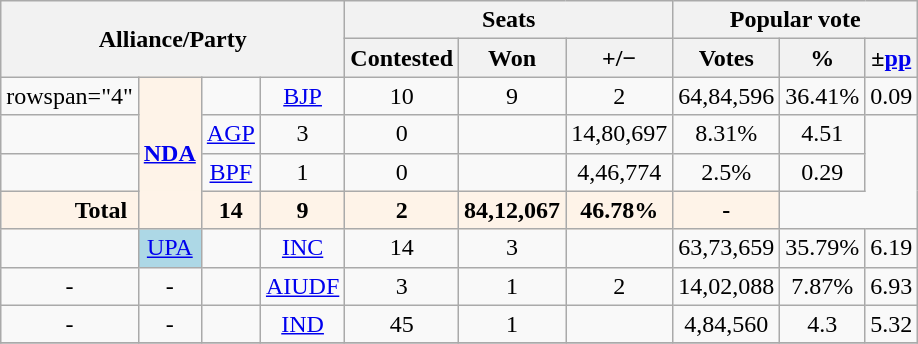<table class="wikitable sortable" style="text-align:center;">
<tr>
<th colspan="4" rowspan="2">Alliance/Party</th>
<th colspan="3">Seats</th>
<th colspan="3">Popular vote</th>
</tr>
<tr>
<th>Contested</th>
<th>Won</th>
<th><strong>+/−</strong></th>
<th>Votes</th>
<th>%</th>
<th>±<a href='#'>pp</a></th>
</tr>
<tr>
<td>rowspan="4" </td>
<th rowspan="4"style="background:#fef3e8"><a href='#'>NDA</a></th>
<td></td>
<td><a href='#'>BJP</a></td>
<td>10</td>
<td>9</td>
<td>2</td>
<td>64,84,596</td>
<td>36.41%</td>
<td>0.09</td>
</tr>
<tr>
<td></td>
<td><a href='#'>AGP</a></td>
<td>3</td>
<td>0</td>
<td></td>
<td>14,80,697</td>
<td>8.31%</td>
<td>4.51</td>
</tr>
<tr>
<td></td>
<td><a href='#'>BPF</a></td>
<td>1</td>
<td>0</td>
<td></td>
<td>4,46,774</td>
<td>2.5%</td>
<td>0.29</td>
</tr>
<tr>
<th colspan="2"style="background:#fef3e8">Total</th>
<th style="background:#fef3e8">14</th>
<th style="background:#fef3e8">9</th>
<th style="background:#fef3e8">2</th>
<th style="background:#fef3e8">84,12,067</th>
<th style="background:#fef3e8">46.78%</th>
<th style="background:#fef3e8">-</th>
</tr>
<tr>
<td bgcolor=></td>
<td style="background:#ADD8E6"><a href='#'>UPA</a></td>
<td></td>
<td><a href='#'>INC</a></td>
<td>14</td>
<td>3</td>
<td></td>
<td>63,73,659</td>
<td>35.79%</td>
<td>6.19</td>
</tr>
<tr>
<td>-</td>
<td>-</td>
<td></td>
<td><a href='#'>AIUDF</a></td>
<td>3</td>
<td>1</td>
<td>2</td>
<td>14,02,088</td>
<td>7.87%</td>
<td>6.93</td>
</tr>
<tr>
<td>-</td>
<td>-</td>
<td></td>
<td><a href='#'>IND</a></td>
<td>45</td>
<td>1</td>
<td></td>
<td>4,84,560</td>
<td>4.3</td>
<td>5.32</td>
</tr>
<tr>
</tr>
</table>
